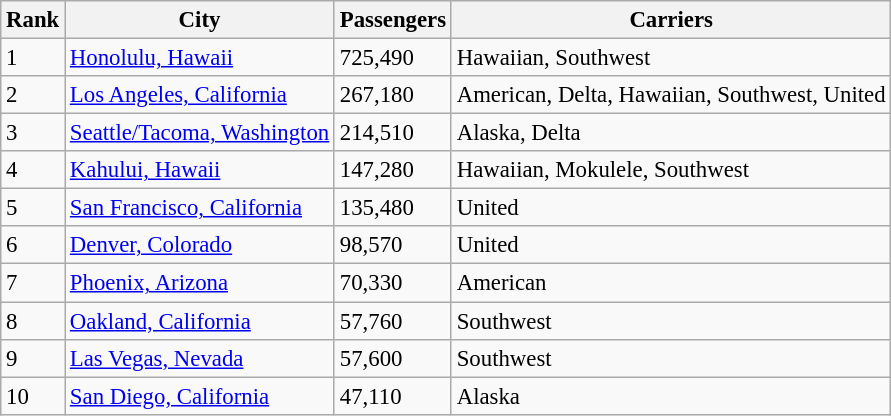<table class="wikitable sortable" style="font-size: 95%" width= align=>
<tr>
<th>Rank</th>
<th>City</th>
<th>Passengers</th>
<th>Carriers</th>
</tr>
<tr>
<td>1</td>
<td><a href='#'>Honolulu, Hawaii</a></td>
<td>725,490</td>
<td>Hawaiian, Southwest</td>
</tr>
<tr>
<td>2</td>
<td><a href='#'>Los Angeles, California</a></td>
<td>267,180</td>
<td>American, Delta, Hawaiian, Southwest, United</td>
</tr>
<tr>
<td>3</td>
<td><a href='#'>Seattle/Tacoma, Washington</a></td>
<td>214,510</td>
<td>Alaska, Delta</td>
</tr>
<tr>
<td>4</td>
<td><a href='#'>Kahului, Hawaii</a></td>
<td>147,280</td>
<td>Hawaiian, Mokulele, Southwest</td>
</tr>
<tr>
<td>5</td>
<td><a href='#'>San Francisco, California</a></td>
<td>135,480</td>
<td>United</td>
</tr>
<tr>
<td>6</td>
<td><a href='#'>Denver, Colorado</a></td>
<td>98,570</td>
<td>United</td>
</tr>
<tr>
<td>7</td>
<td><a href='#'>Phoenix, Arizona</a></td>
<td>70,330</td>
<td>American</td>
</tr>
<tr>
<td>8</td>
<td><a href='#'>Oakland, California</a></td>
<td>57,760</td>
<td>Southwest</td>
</tr>
<tr>
<td>9</td>
<td><a href='#'>Las Vegas, Nevada</a></td>
<td>57,600</td>
<td>Southwest</td>
</tr>
<tr>
<td>10</td>
<td><a href='#'>San Diego, California</a></td>
<td>47,110</td>
<td>Alaska</td>
</tr>
</table>
